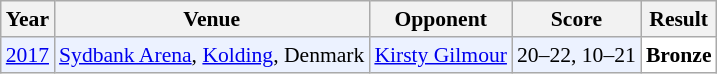<table class="sortable wikitable" style="font-size: 90%;">
<tr>
<th>Year</th>
<th>Venue</th>
<th>Opponent</th>
<th>Score</th>
<th>Result</th>
</tr>
<tr style="background:#ECF2FF">
<td align="center"><a href='#'>2017</a></td>
<td align="left"><a href='#'>Sydbank Arena</a>, <a href='#'>Kolding</a>, Denmark</td>
<td align="left"> <a href='#'>Kirsty Gilmour</a></td>
<td align="left">20–22, 10–21</td>
<td style="text-align:left; background:white"> <strong>Bronze</strong></td>
</tr>
</table>
